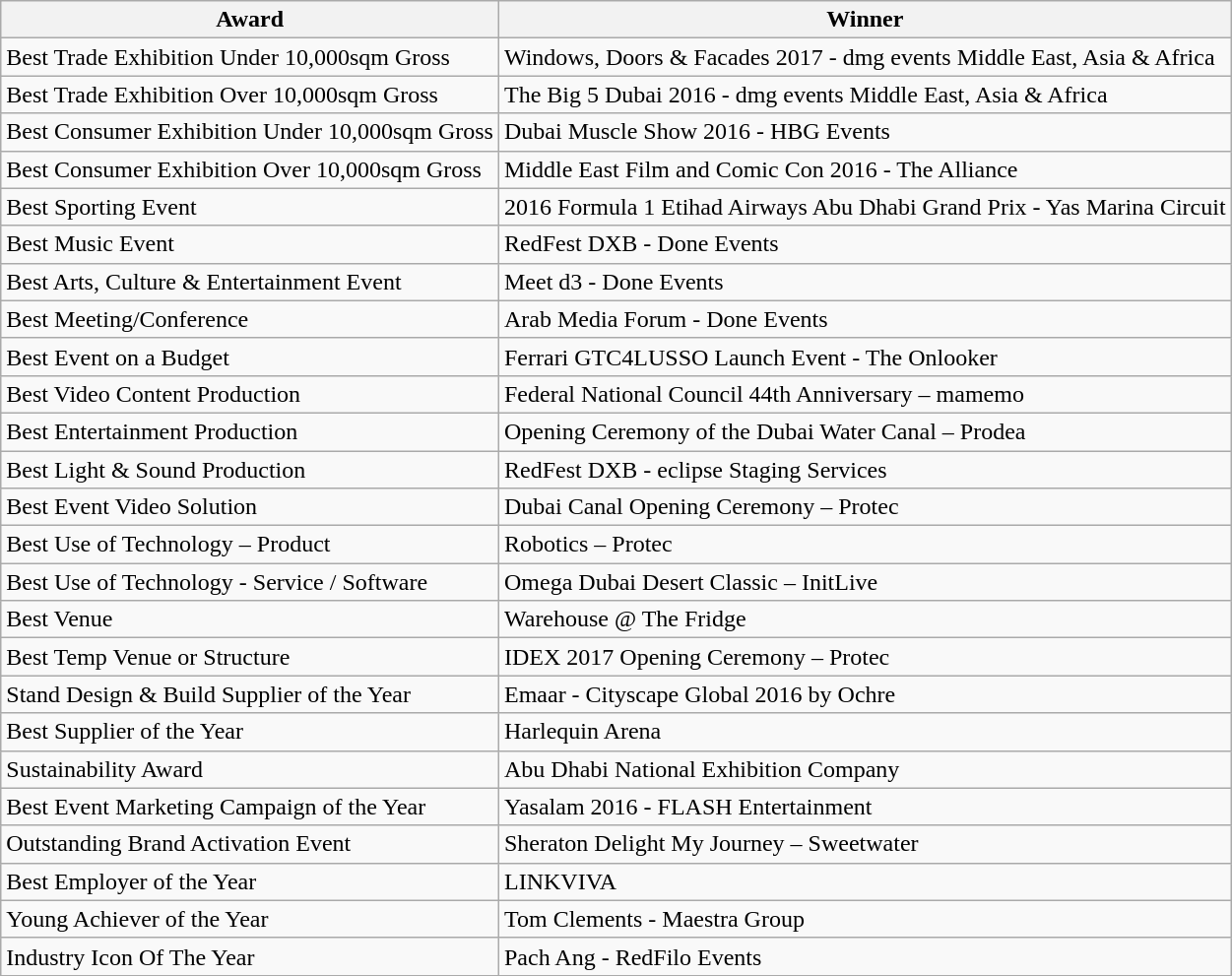<table class="wikitable">
<tr>
<th>Award</th>
<th>Winner</th>
</tr>
<tr>
<td>Best Trade Exhibition Under 10,000sqm Gross</td>
<td>Windows, Doors & Facades 2017 - dmg events Middle East, Asia & Africa</td>
</tr>
<tr>
<td>Best Trade Exhibition Over 10,000sqm Gross</td>
<td>The Big 5 Dubai 2016 - dmg events Middle East, Asia & Africa</td>
</tr>
<tr>
<td>Best Consumer Exhibition Under 10,000sqm Gross</td>
<td>Dubai Muscle Show 2016 - HBG Events</td>
</tr>
<tr>
<td>Best Consumer Exhibition Over 10,000sqm Gross</td>
<td>Middle East Film and Comic Con 2016 - The Alliance</td>
</tr>
<tr>
<td>Best Sporting Event</td>
<td>2016 Formula 1 Etihad Airways Abu Dhabi Grand Prix - Yas Marina Circuit</td>
</tr>
<tr>
<td>Best Music Event</td>
<td>RedFest DXB - Done Events</td>
</tr>
<tr>
<td>Best Arts, Culture & Entertainment Event</td>
<td>Meet d3 - Done Events</td>
</tr>
<tr>
<td>Best Meeting/Conference</td>
<td>Arab Media Forum - Done Events</td>
</tr>
<tr>
<td>Best Event on a Budget</td>
<td>Ferrari GTC4LUSSO Launch Event - The Onlooker</td>
</tr>
<tr>
<td>Best Video Content Production</td>
<td>Federal National Council 44th Anniversary – mamemo</td>
</tr>
<tr>
<td>Best Entertainment Production</td>
<td>Opening Ceremony of the Dubai Water Canal – Prodea</td>
</tr>
<tr>
<td>Best Light & Sound Production</td>
<td>RedFest DXB - eclipse Staging Services</td>
</tr>
<tr>
<td>Best Event Video Solution</td>
<td>Dubai Canal Opening Ceremony – Protec</td>
</tr>
<tr>
<td>Best Use of Technology – Product</td>
<td>Robotics – Protec</td>
</tr>
<tr>
<td>Best Use of Technology - Service / Software</td>
<td>Omega Dubai Desert Classic – InitLive</td>
</tr>
<tr>
<td>Best Venue</td>
<td>Warehouse @ The Fridge</td>
</tr>
<tr>
<td>Best Temp Venue or Structure</td>
<td>IDEX 2017 Opening Ceremony – Protec</td>
</tr>
<tr>
<td>Stand Design & Build Supplier of the Year</td>
<td>Emaar - Cityscape Global 2016 by Ochre</td>
</tr>
<tr>
<td>Best Supplier of the Year</td>
<td>Harlequin Arena</td>
</tr>
<tr>
<td>Sustainability Award</td>
<td>Abu Dhabi National Exhibition Company</td>
</tr>
<tr>
<td>Best Event Marketing Campaign of the Year</td>
<td>Yasalam 2016 - FLASH Entertainment</td>
</tr>
<tr>
<td>Outstanding Brand Activation Event</td>
<td>Sheraton Delight My Journey – Sweetwater</td>
</tr>
<tr>
<td>Best Employer of the Year</td>
<td>LINKVIVA</td>
</tr>
<tr>
<td>Young Achiever of the Year</td>
<td>Tom Clements - Maestra Group</td>
</tr>
<tr>
<td>Industry Icon Of The Year</td>
<td>Pach Ang - RedFilo Events</td>
</tr>
</table>
